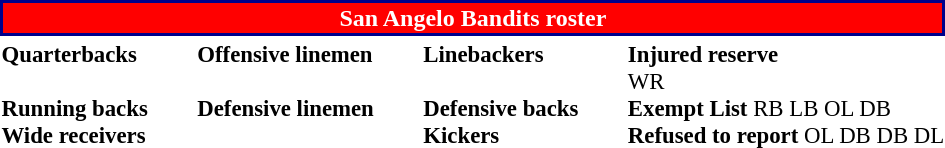<table class="toccolours" style="text-align: left;">
<tr>
<th colspan="7" style="text-align:center; color:white; background-color:red;  border:2px solid darkblue;">San Angelo Bandits roster</th>
</tr>
<tr>
<td style="font-size: 95%;vertical-align:top;"><strong>Quarterbacks</strong><br>
<br><strong>Running backs</strong>
<br><strong>Wide receivers</strong>




</td>
<td style="width: 25px;"></td>
<td style="font-size: 95%;vertical-align:top;"><strong>Offensive linemen</strong><br>

<br><strong>Defensive linemen</strong>



</td>
<td style="width: 25px;"></td>
<td style="font-size: 95%;vertical-align:top;"><strong>Linebackers</strong><br>

<br><strong>Defensive backs</strong>




<br><strong>Kickers</strong>
</td>
<td style="width: 25px;"></td>
<td style="font-size: 95%;vertical-align:top;"><strong>Injured reserve</strong><br> WR<br><strong>Exempt List</strong>
 RB
 LB
 OL
 DB<br><strong>Refused to report</strong>
 OL
 DB
 DB
 DL
</td>
</tr>
<tr>
</tr>
</table>
